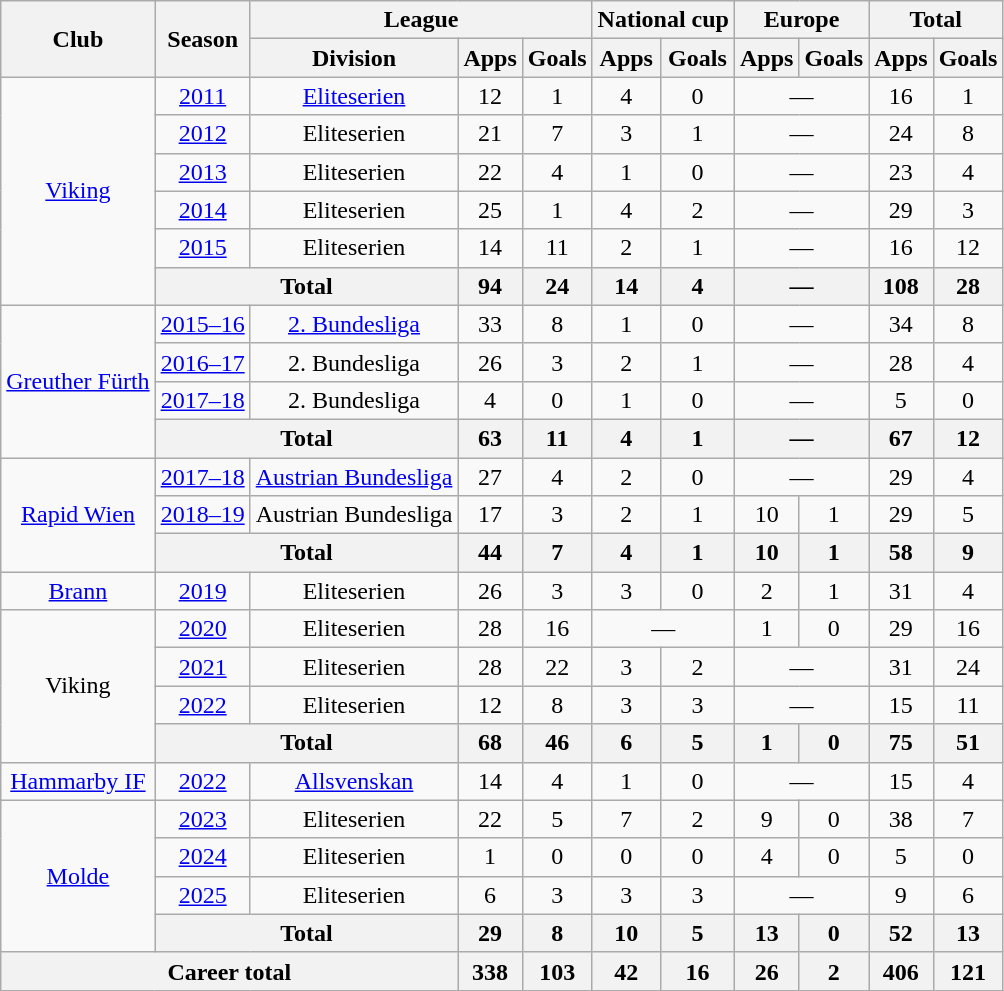<table class="wikitable" style="text-align:center">
<tr>
<th rowspan="2">Club</th>
<th rowspan="2">Season</th>
<th colspan="3">League</th>
<th colspan="2">National cup</th>
<th colspan="2">Europe</th>
<th colspan="2">Total</th>
</tr>
<tr>
<th>Division</th>
<th>Apps</th>
<th>Goals</th>
<th>Apps</th>
<th>Goals</th>
<th>Apps</th>
<th>Goals</th>
<th>Apps</th>
<th>Goals</th>
</tr>
<tr>
<td rowspan="6"><a href='#'>Viking</a></td>
<td><a href='#'>2011</a></td>
<td><a href='#'>Eliteserien</a></td>
<td>12</td>
<td>1</td>
<td>4</td>
<td>0</td>
<td colspan="2">—</td>
<td>16</td>
<td>1</td>
</tr>
<tr>
<td><a href='#'>2012</a></td>
<td>Eliteserien</td>
<td>21</td>
<td>7</td>
<td>3</td>
<td>1</td>
<td colspan="2">—</td>
<td>24</td>
<td>8</td>
</tr>
<tr>
<td><a href='#'>2013</a></td>
<td>Eliteserien</td>
<td>22</td>
<td>4</td>
<td>1</td>
<td>0</td>
<td colspan="2">—</td>
<td>23</td>
<td>4</td>
</tr>
<tr>
<td><a href='#'>2014</a></td>
<td>Eliteserien</td>
<td>25</td>
<td>1</td>
<td>4</td>
<td>2</td>
<td colspan="2">—</td>
<td>29</td>
<td>3</td>
</tr>
<tr>
<td><a href='#'>2015</a></td>
<td>Eliteserien</td>
<td>14</td>
<td>11</td>
<td>2</td>
<td>1</td>
<td colspan="2">—</td>
<td>16</td>
<td>12</td>
</tr>
<tr>
<th colspan="2">Total</th>
<th>94</th>
<th>24</th>
<th>14</th>
<th>4</th>
<th colspan="2">—</th>
<th>108</th>
<th>28</th>
</tr>
<tr>
<td rowspan="4"><a href='#'>Greuther Fürth</a></td>
<td><a href='#'>2015–16</a></td>
<td><a href='#'>2. Bundesliga</a></td>
<td>33</td>
<td>8</td>
<td>1</td>
<td>0</td>
<td colspan="2">—</td>
<td>34</td>
<td>8</td>
</tr>
<tr>
<td><a href='#'>2016–17</a></td>
<td>2. Bundesliga</td>
<td>26</td>
<td>3</td>
<td>2</td>
<td>1</td>
<td colspan="2">—</td>
<td>28</td>
<td>4</td>
</tr>
<tr>
<td><a href='#'>2017–18</a></td>
<td>2. Bundesliga</td>
<td>4</td>
<td>0</td>
<td>1</td>
<td>0</td>
<td colspan="2">—</td>
<td>5</td>
<td>0</td>
</tr>
<tr>
<th colspan="2">Total</th>
<th>63</th>
<th>11</th>
<th>4</th>
<th>1</th>
<th colspan="2">—</th>
<th>67</th>
<th>12</th>
</tr>
<tr>
<td rowspan="3"><a href='#'>Rapid Wien</a></td>
<td><a href='#'>2017–18</a></td>
<td><a href='#'>Austrian Bundesliga</a></td>
<td>27</td>
<td>4</td>
<td>2</td>
<td>0</td>
<td colspan="2">—</td>
<td>29</td>
<td>4</td>
</tr>
<tr>
<td><a href='#'>2018–19</a></td>
<td>Austrian Bundesliga</td>
<td>17</td>
<td>3</td>
<td>2</td>
<td>1</td>
<td>10</td>
<td>1</td>
<td>29</td>
<td>5</td>
</tr>
<tr>
<th colspan="2">Total</th>
<th>44</th>
<th>7</th>
<th>4</th>
<th>1</th>
<th>10</th>
<th>1</th>
<th>58</th>
<th>9</th>
</tr>
<tr>
<td><a href='#'>Brann</a></td>
<td><a href='#'>2019</a></td>
<td>Eliteserien</td>
<td>26</td>
<td>3</td>
<td>3</td>
<td>0</td>
<td>2</td>
<td>1</td>
<td>31</td>
<td>4</td>
</tr>
<tr>
<td rowspan="4">Viking</td>
<td><a href='#'>2020</a></td>
<td>Eliteserien</td>
<td>28</td>
<td>16</td>
<td colspan="2">—</td>
<td>1</td>
<td>0</td>
<td>29</td>
<td>16</td>
</tr>
<tr>
<td><a href='#'>2021</a></td>
<td>Eliteserien</td>
<td>28</td>
<td>22</td>
<td>3</td>
<td>2</td>
<td colspan="2">—</td>
<td>31</td>
<td>24</td>
</tr>
<tr>
<td><a href='#'>2022</a></td>
<td>Eliteserien</td>
<td>12</td>
<td>8</td>
<td>3</td>
<td>3</td>
<td colspan="2">—</td>
<td>15</td>
<td>11</td>
</tr>
<tr>
<th colspan="2">Total</th>
<th>68</th>
<th>46</th>
<th>6</th>
<th>5</th>
<th>1</th>
<th>0</th>
<th>75</th>
<th>51</th>
</tr>
<tr>
<td><a href='#'>Hammarby IF</a></td>
<td><a href='#'>2022</a></td>
<td><a href='#'>Allsvenskan</a></td>
<td>14</td>
<td>4</td>
<td>1</td>
<td>0</td>
<td colspan="2">—</td>
<td>15</td>
<td>4</td>
</tr>
<tr>
<td rowspan="4"><a href='#'>Molde</a></td>
<td><a href='#'>2023</a></td>
<td>Eliteserien</td>
<td>22</td>
<td>5</td>
<td>7</td>
<td>2</td>
<td>9</td>
<td>0</td>
<td>38</td>
<td>7</td>
</tr>
<tr>
<td><a href='#'>2024</a></td>
<td>Eliteserien</td>
<td>1</td>
<td>0</td>
<td>0</td>
<td>0</td>
<td>4</td>
<td>0</td>
<td>5</td>
<td>0</td>
</tr>
<tr>
<td><a href='#'>2025</a></td>
<td>Eliteserien</td>
<td>6</td>
<td>3</td>
<td>3</td>
<td>3</td>
<td colspan="2">—</td>
<td>9</td>
<td>6</td>
</tr>
<tr>
<th colspan="2">Total</th>
<th>29</th>
<th>8</th>
<th>10</th>
<th>5</th>
<th>13</th>
<th>0</th>
<th>52</th>
<th>13</th>
</tr>
<tr>
<th colspan="3">Career total</th>
<th>338</th>
<th>103</th>
<th>42</th>
<th>16</th>
<th>26</th>
<th>2</th>
<th>406</th>
<th>121</th>
</tr>
</table>
